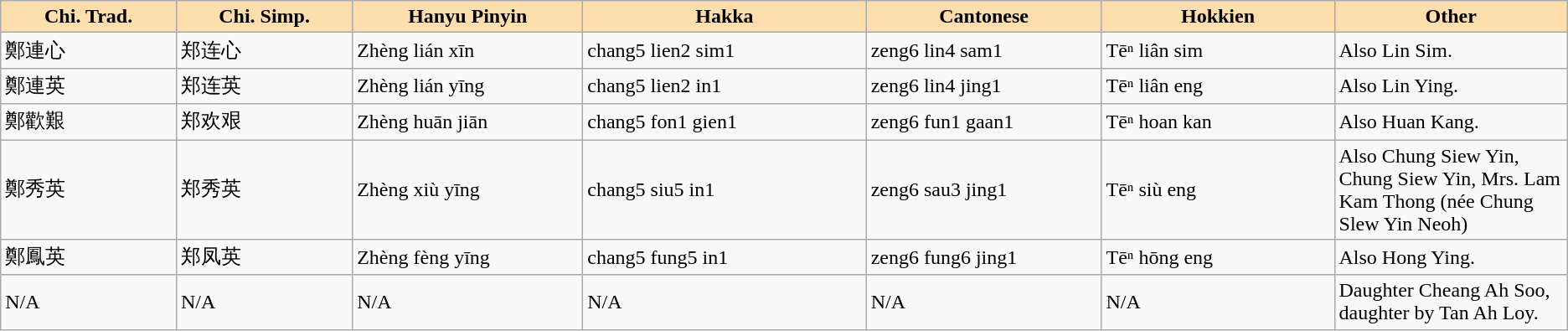<table class="wikitable">
<tr>
<th width="150" style="background:#ffdead;">Chi. Trad.</th>
<th width="150" style="background:#ffdead;">Chi. Simp.</th>
<th width="200" style="background:#ffdead;">Hanyu Pinyin</th>
<th width="250" style="background:#ffdead;">Hakka</th>
<th width="200" style="background:#ffdead;">Cantonese</th>
<th width="200" style="background:#ffdead;">Hokkien</th>
<th width="200" style="background:#ffdead;">Other</th>
</tr>
<tr>
<td>鄭連心</td>
<td>郑连心</td>
<td>Zhèng lián xīn</td>
<td>chang5 lien2 sim1</td>
<td>zeng6 lin4 sam1</td>
<td>Tēⁿ liân sim</td>
<td>Also Lin Sim.</td>
</tr>
<tr>
<td>鄭連英</td>
<td>郑连英</td>
<td>Zhèng lián yīng</td>
<td>chang5 lien2 in1</td>
<td>zeng6 lin4 jing1</td>
<td>Tēⁿ liân eng</td>
<td>Also Lin Ying.</td>
</tr>
<tr>
<td>鄭歡艱</td>
<td>郑欢艰</td>
<td>Zhèng huān jiān</td>
<td>chang5 fon1 gien1</td>
<td>zeng6 fun1 gaan1</td>
<td>Tēⁿ hoan kan</td>
<td>Also Huan Kang.</td>
</tr>
<tr>
<td>鄭秀英</td>
<td>郑秀英</td>
<td>Zhèng xiù yīng</td>
<td>chang5 siu5 in1</td>
<td>zeng6 sau3 jing1</td>
<td>Tēⁿ siù eng</td>
<td>Also Chung Siew Yin, Chung Siew Yin, Mrs. Lam Kam Thong (née Chung Slew Yin Neoh)</td>
</tr>
<tr>
<td>鄭鳳英</td>
<td>郑凤英</td>
<td>Zhèng fèng yīng</td>
<td>chang5 fung5 in1</td>
<td>zeng6 fung6 jing1</td>
<td>Tēⁿ hōng eng</td>
<td>Also Hong Ying.</td>
</tr>
<tr>
<td>N/A</td>
<td>N/A</td>
<td>N/A</td>
<td>N/A</td>
<td>N/A</td>
<td>N/A</td>
<td>Daughter Cheang Ah Soo, daughter by Tan Ah Loy.</td>
</tr>
</table>
